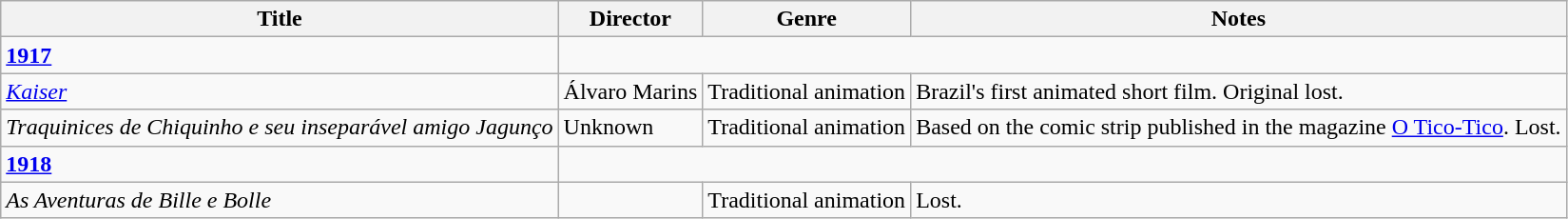<table class="wikitable">
<tr>
<th>Title</th>
<th>Director</th>
<th>Genre</th>
<th>Notes</th>
</tr>
<tr>
<td><strong><a href='#'>1917</a></strong></td>
</tr>
<tr>
<td><em><a href='#'>Kaiser</a></em></td>
<td>Álvaro Marins</td>
<td>Traditional animation</td>
<td>Brazil's first animated short film. Original lost.</td>
</tr>
<tr>
<td><em>Traquinices de Chiquinho e seu inseparável amigo Jagunço</em></td>
<td>Unknown</td>
<td>Traditional animation</td>
<td>Based on the comic strip published in the magazine <a href='#'>O Tico-Tico</a>. Lost.</td>
</tr>
<tr>
<td><strong><a href='#'>1918</a></strong></td>
</tr>
<tr>
<td><em>As Aventuras de Bille e Bolle</em></td>
<td></td>
<td>Traditional animation</td>
<td>Lost.</td>
</tr>
</table>
